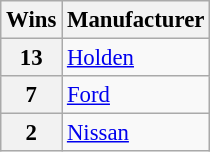<table class="wikitable" style="font-size: 95%;">
<tr>
<th>Wins</th>
<th>Manufacturer</th>
</tr>
<tr>
<th>13</th>
<td><a href='#'>Holden</a></td>
</tr>
<tr>
<th>7</th>
<td><a href='#'>Ford</a></td>
</tr>
<tr>
<th>2</th>
<td><a href='#'>Nissan</a></td>
</tr>
</table>
